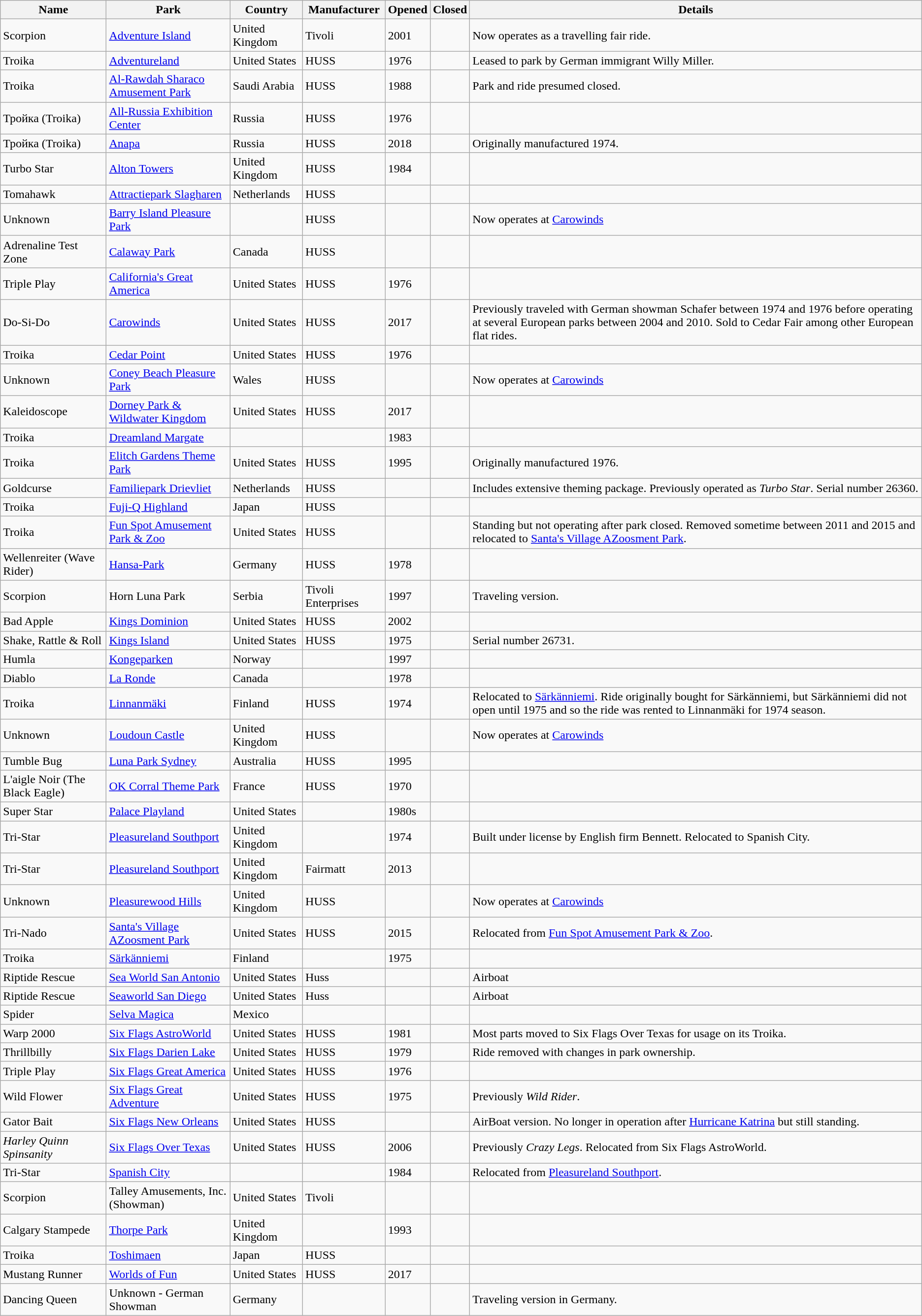<table class="wikitable">
<tr>
<th>Name</th>
<th>Park</th>
<th>Country</th>
<th>Manufacturer</th>
<th>Opened</th>
<th>Closed</th>
<th>Details</th>
</tr>
<tr>
<td>Scorpion</td>
<td><a href='#'>Adventure Island</a></td>
<td> United Kingdom</td>
<td>Tivoli</td>
<td>2001</td>
<td></td>
<td>Now operates as a travelling fair ride.</td>
</tr>
<tr>
<td>Troika</td>
<td><a href='#'>Adventureland</a></td>
<td> United States</td>
<td>HUSS</td>
<td>1976</td>
<td></td>
<td>Leased to park by German immigrant Willy Miller.</td>
</tr>
<tr>
<td>Troika</td>
<td><a href='#'>Al-Rawdah Sharaco Amusement Park</a></td>
<td> Saudi Arabia</td>
<td>HUSS</td>
<td>1988</td>
<td></td>
<td>Park and ride presumed closed.</td>
</tr>
<tr>
<td>Тройка (Troika)</td>
<td><a href='#'>All-Russia Exhibition Center</a></td>
<td> Russia</td>
<td>HUSS</td>
<td>1976</td>
<td></td>
<td></td>
</tr>
<tr>
<td>Тройка (Troika)</td>
<td><a href='#'>Anapa</a></td>
<td> Russia</td>
<td>HUSS</td>
<td>2018</td>
<td></td>
<td> Originally manufactured 1974.</td>
</tr>
<tr>
<td>Turbo Star</td>
<td><a href='#'>Alton Towers</a></td>
<td> United Kingdom</td>
<td>HUSS</td>
<td>1984</td>
<td></td>
<td></td>
</tr>
<tr>
<td>Tomahawk</td>
<td><a href='#'>Attractiepark Slagharen</a></td>
<td> Netherlands</td>
<td>HUSS</td>
<td></td>
<td></td>
<td></td>
</tr>
<tr>
<td>Unknown</td>
<td><a href='#'>Barry Island Pleasure Park</a></td>
<td></td>
<td>HUSS</td>
<td></td>
<td></td>
<td>Now operates at <a href='#'>Carowinds</a></td>
</tr>
<tr>
<td>Adrenaline Test Zone</td>
<td><a href='#'>Calaway Park</a></td>
<td> Canada</td>
<td>HUSS</td>
<td></td>
<td></td>
<td></td>
</tr>
<tr>
<td>Triple Play</td>
<td><a href='#'>California's Great America</a></td>
<td> United States</td>
<td>HUSS</td>
<td>1976</td>
<td></td>
<td></td>
</tr>
<tr>
<td>Do-Si-Do</td>
<td><a href='#'>Carowinds</a></td>
<td> United States</td>
<td>HUSS</td>
<td>2017</td>
<td></td>
<td>Previously traveled with German showman Schafer between 1974 and 1976 before operating at several European parks between 2004 and 2010. Sold to Cedar Fair among other European flat rides.</td>
</tr>
<tr>
<td>Troika</td>
<td><a href='#'>Cedar Point</a></td>
<td> United States</td>
<td>HUSS</td>
<td>1976</td>
<td></td>
<td></td>
</tr>
<tr>
<td>Unknown</td>
<td><a href='#'>Coney Beach Pleasure Park</a></td>
<td> Wales</td>
<td>HUSS</td>
<td></td>
<td></td>
<td>Now operates at <a href='#'>Carowinds</a></td>
</tr>
<tr>
<td>Kaleidoscope</td>
<td><a href='#'>Dorney Park & Wildwater Kingdom</a></td>
<td> United States</td>
<td>HUSS</td>
<td>2017</td>
<td></td>
<td></td>
</tr>
<tr>
<td>Troika</td>
<td><a href='#'>Dreamland Margate</a></td>
<td></td>
<td></td>
<td>1983</td>
<td></td>
<td></td>
</tr>
<tr>
<td>Troika</td>
<td><a href='#'>Elitch Gardens Theme Park</a></td>
<td> United States</td>
<td>HUSS</td>
<td>1995</td>
<td></td>
<td>Originally manufactured 1976.</td>
</tr>
<tr>
<td>Goldcurse</td>
<td><a href='#'>Familiepark Drievliet</a></td>
<td> Netherlands</td>
<td>HUSS</td>
<td></td>
<td></td>
<td>Includes extensive theming package. Previously operated as <em>Turbo Star</em>. Serial number 26360.</td>
</tr>
<tr>
<td>Troika</td>
<td><a href='#'>Fuji-Q Highland</a></td>
<td> Japan</td>
<td>HUSS</td>
<td></td>
<td></td>
<td></td>
</tr>
<tr>
<td>Troika</td>
<td><a href='#'>Fun Spot Amusement Park & Zoo</a></td>
<td> United States</td>
<td>HUSS</td>
<td></td>
<td></td>
<td>Standing but not operating after park closed. Removed sometime between 2011 and 2015 and relocated to <a href='#'>Santa's Village AZoosment Park</a>.</td>
</tr>
<tr>
<td>Wellenreiter (Wave Rider)</td>
<td><a href='#'>Hansa-Park</a></td>
<td> Germany</td>
<td>HUSS</td>
<td>1978</td>
<td></td>
<td></td>
</tr>
<tr>
<td>Scorpion</td>
<td>Horn Luna Park</td>
<td> Serbia</td>
<td>Tivoli Enterprises</td>
<td>1997</td>
<td></td>
<td>Traveling version.</td>
</tr>
<tr>
<td>Bad Apple</td>
<td><a href='#'>Kings Dominion</a></td>
<td> United States</td>
<td>HUSS</td>
<td>2002</td>
<td></td>
<td></td>
</tr>
<tr>
<td>Shake, Rattle & Roll</td>
<td><a href='#'>Kings Island</a></td>
<td> United States</td>
<td>HUSS</td>
<td>1975</td>
<td></td>
<td> Serial number 26731.</td>
</tr>
<tr>
<td>Humla</td>
<td><a href='#'>Kongeparken</a></td>
<td> Norway</td>
<td></td>
<td>1997</td>
<td></td>
<td></td>
</tr>
<tr>
<td>Diablo</td>
<td><a href='#'>La Ronde</a></td>
<td> Canada</td>
<td></td>
<td>1978</td>
<td></td>
<td></td>
</tr>
<tr>
<td>Troika</td>
<td><a href='#'>Linnanmäki</a></td>
<td> Finland</td>
<td>HUSS</td>
<td>1974</td>
<td></td>
<td>Relocated to <a href='#'>Särkänniemi</a>. Ride originally bought for Särkänniemi, but Särkänniemi did not open until 1975 and so the ride was rented to Linnanmäki for 1974 season.</td>
</tr>
<tr>
<td>Unknown</td>
<td><a href='#'>Loudoun Castle</a></td>
<td> United Kingdom</td>
<td>HUSS</td>
<td></td>
<td></td>
<td>Now operates at <a href='#'>Carowinds</a></td>
</tr>
<tr>
<td>Tumble Bug</td>
<td><a href='#'>Luna Park Sydney</a></td>
<td> Australia</td>
<td>HUSS</td>
<td>1995</td>
<td></td>
<td></td>
</tr>
<tr>
<td>L'aigle Noir (The Black Eagle)</td>
<td><a href='#'>OK Corral Theme Park</a></td>
<td> France</td>
<td>HUSS</td>
<td>1970</td>
<td></td>
<td></td>
</tr>
<tr>
<td>Super Star</td>
<td><a href='#'>Palace Playland</a></td>
<td> United States</td>
<td></td>
<td>1980s</td>
<td></td>
<td></td>
</tr>
<tr>
<td>Tri-Star</td>
<td><a href='#'>Pleasureland Southport</a></td>
<td> United Kingdom</td>
<td></td>
<td>1974</td>
<td></td>
<td>Built under license by English firm Bennett. Relocated to Spanish City.</td>
</tr>
<tr>
<td>Tri-Star</td>
<td><a href='#'>Pleasureland Southport</a></td>
<td> United Kingdom</td>
<td>Fairmatt</td>
<td>2013</td>
<td></td>
<td></td>
</tr>
<tr>
<td>Unknown</td>
<td><a href='#'>Pleasurewood Hills</a></td>
<td> United Kingdom</td>
<td>HUSS</td>
<td></td>
<td></td>
<td>Now operates at <a href='#'>Carowinds</a></td>
</tr>
<tr>
<td>Tri-Nado</td>
<td><a href='#'>Santa's Village AZoosment Park</a></td>
<td> United States</td>
<td>HUSS</td>
<td>2015</td>
<td></td>
<td>Relocated from <a href='#'>Fun Spot Amusement Park & Zoo</a>.</td>
</tr>
<tr>
<td>Troika</td>
<td><a href='#'>Särkänniemi</a></td>
<td> Finland</td>
<td></td>
<td>1975</td>
<td></td>
<td></td>
</tr>
<tr>
<td>Riptide Rescue</td>
<td><a href='#'>Sea World San Antonio</a></td>
<td> United States</td>
<td>Huss</td>
<td></td>
<td></td>
<td>Airboat</td>
</tr>
<tr>
<td>Riptide Rescue</td>
<td><a href='#'>Seaworld San Diego</a></td>
<td> United States</td>
<td>Huss</td>
<td></td>
<td></td>
<td>Airboat</td>
</tr>
<tr>
<td>Spider</td>
<td><a href='#'>Selva Magica</a></td>
<td> Mexico</td>
<td></td>
<td></td>
<td></td>
<td></td>
</tr>
<tr>
<td>Warp 2000</td>
<td><a href='#'>Six Flags AstroWorld</a></td>
<td> United States</td>
<td>HUSS</td>
<td>1981</td>
<td></td>
<td>Most parts moved to Six Flags Over Texas for usage on its Troika.</td>
</tr>
<tr>
<td>Thrillbilly</td>
<td><a href='#'>Six Flags Darien Lake</a></td>
<td> United States</td>
<td>HUSS</td>
<td>1979</td>
<td></td>
<td>Ride removed with changes in park ownership.</td>
</tr>
<tr>
<td>Triple Play</td>
<td><a href='#'>Six Flags Great America</a></td>
<td> United States</td>
<td>HUSS</td>
<td>1976</td>
<td></td>
<td></td>
</tr>
<tr>
<td>Wild Flower</td>
<td><a href='#'>Six Flags Great Adventure</a></td>
<td> United States</td>
<td>HUSS</td>
<td>1975</td>
<td></td>
<td>Previously <em>Wild Rider</em>.</td>
</tr>
<tr>
<td>Gator Bait</td>
<td><a href='#'>Six Flags New Orleans</a></td>
<td> United States</td>
<td>HUSS</td>
<td></td>
<td></td>
<td>AirBoat version. No longer in operation after <a href='#'>Hurricane Katrina</a> but still standing.</td>
</tr>
<tr>
<td><em>Harley Quinn Spinsanity</em></td>
<td><a href='#'>Six Flags Over Texas</a></td>
<td> United States</td>
<td>HUSS</td>
<td>2006</td>
<td></td>
<td>Previously <em>Crazy Legs</em>. Relocated from Six Flags AstroWorld.</td>
</tr>
<tr>
<td>Tri-Star</td>
<td><a href='#'>Spanish City</a></td>
<td></td>
<td></td>
<td>1984</td>
<td></td>
<td>Relocated from <a href='#'>Pleasureland Southport</a>.</td>
</tr>
<tr>
<td>Scorpion</td>
<td>Talley Amusements, Inc. (Showman)</td>
<td> United States</td>
<td>Tivoli</td>
<td></td>
<td></td>
<td></td>
</tr>
<tr>
<td>Calgary Stampede</td>
<td><a href='#'>Thorpe Park</a></td>
<td> United Kingdom</td>
<td></td>
<td>1993</td>
<td></td>
<td></td>
</tr>
<tr>
<td>Troika</td>
<td><a href='#'>Toshimaen</a></td>
<td> Japan</td>
<td>HUSS</td>
<td></td>
<td></td>
<td></td>
</tr>
<tr>
<td>Mustang Runner</td>
<td><a href='#'>Worlds of Fun</a></td>
<td> United States</td>
<td>HUSS</td>
<td>2017</td>
<td></td>
<td></td>
</tr>
<tr>
<td>Dancing Queen</td>
<td>Unknown - German Showman</td>
<td> Germany</td>
<td></td>
<td></td>
<td></td>
<td>Traveling version in Germany.</td>
</tr>
</table>
